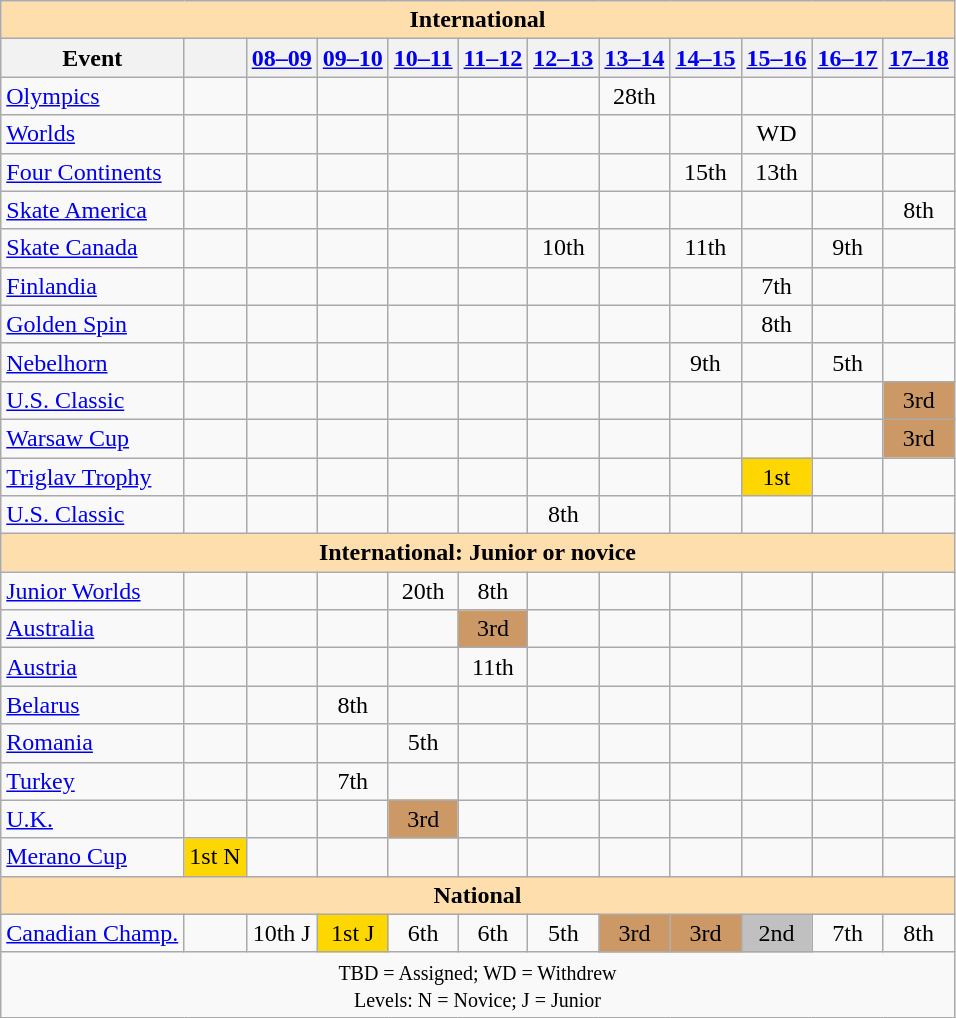<table class="wikitable" style="text-align:center">
<tr>
<th style="background-color: #ffdead; " colspan=12 align=center>International</th>
</tr>
<tr>
<th>Event</th>
<th></th>
<th><a href='#'>08–09</a></th>
<th><a href='#'>09–10</a></th>
<th><a href='#'>10–11</a></th>
<th><a href='#'>11–12</a></th>
<th><a href='#'>12–13</a></th>
<th><a href='#'>13–14</a></th>
<th><a href='#'>14–15</a></th>
<th><a href='#'>15–16</a></th>
<th><a href='#'>16–17</a></th>
<th><a href='#'>17–18</a></th>
</tr>
<tr>
<td align=left><a href='#'>Olympics</a></td>
<td></td>
<td></td>
<td></td>
<td></td>
<td></td>
<td></td>
<td>28th</td>
<td></td>
<td></td>
<td></td>
<td></td>
</tr>
<tr>
<td align=left><a href='#'>Worlds</a></td>
<td></td>
<td></td>
<td></td>
<td></td>
<td></td>
<td></td>
<td></td>
<td></td>
<td>WD</td>
<td></td>
<td></td>
</tr>
<tr>
<td align=left><a href='#'>Four Continents</a></td>
<td></td>
<td></td>
<td></td>
<td></td>
<td></td>
<td></td>
<td></td>
<td>15th</td>
<td>13th</td>
<td></td>
<td></td>
</tr>
<tr>
<td align=left> <a href='#'>Skate America</a></td>
<td></td>
<td></td>
<td></td>
<td></td>
<td></td>
<td></td>
<td></td>
<td></td>
<td></td>
<td></td>
<td>8th</td>
</tr>
<tr>
<td align=left> <a href='#'>Skate Canada</a></td>
<td></td>
<td></td>
<td></td>
<td></td>
<td></td>
<td>10th</td>
<td></td>
<td>11th</td>
<td></td>
<td>9th</td>
<td></td>
</tr>
<tr>
<td align=left> <a href='#'>Finlandia</a></td>
<td></td>
<td></td>
<td></td>
<td></td>
<td></td>
<td></td>
<td></td>
<td></td>
<td>7th</td>
<td></td>
<td></td>
</tr>
<tr>
<td align=left> <a href='#'>Golden Spin</a></td>
<td></td>
<td></td>
<td></td>
<td></td>
<td></td>
<td></td>
<td></td>
<td></td>
<td>8th</td>
<td></td>
<td></td>
</tr>
<tr>
<td align=left> <a href='#'>Nebelhorn</a></td>
<td></td>
<td></td>
<td></td>
<td></td>
<td></td>
<td></td>
<td></td>
<td>9th</td>
<td></td>
<td>5th</td>
<td></td>
</tr>
<tr>
<td align=left> <a href='#'>U.S. Classic</a></td>
<td></td>
<td></td>
<td></td>
<td></td>
<td></td>
<td></td>
<td></td>
<td></td>
<td></td>
<td></td>
<td bgcolor=cc9966>3rd</td>
</tr>
<tr>
<td align=left> <a href='#'>Warsaw Cup</a></td>
<td></td>
<td></td>
<td></td>
<td></td>
<td></td>
<td></td>
<td></td>
<td></td>
<td></td>
<td></td>
<td bgcolor=cc9966>3rd</td>
</tr>
<tr>
<td align=left><a href='#'>Triglav Trophy</a></td>
<td></td>
<td></td>
<td></td>
<td></td>
<td></td>
<td></td>
<td></td>
<td></td>
<td bgcolor=gold>1st</td>
<td></td>
<td></td>
</tr>
<tr>
<td align=left><a href='#'>U.S. Classic</a></td>
<td></td>
<td></td>
<td></td>
<td></td>
<td></td>
<td>8th</td>
<td></td>
<td></td>
<td></td>
<td></td>
<td></td>
</tr>
<tr>
<th style="background-color: #ffdead; " colspan=12 align=center>International: Junior or novice</th>
</tr>
<tr>
<td align=left><a href='#'>Junior Worlds</a></td>
<td></td>
<td></td>
<td></td>
<td>20th</td>
<td>8th</td>
<td></td>
<td></td>
<td></td>
<td></td>
<td></td>
<td></td>
</tr>
<tr>
<td align=left> <a href='#'>Australia</a></td>
<td></td>
<td></td>
<td></td>
<td></td>
<td bgcolor=cc9966>3rd</td>
<td></td>
<td></td>
<td></td>
<td></td>
<td></td>
<td></td>
</tr>
<tr>
<td align=left> <a href='#'>Austria</a></td>
<td></td>
<td></td>
<td></td>
<td></td>
<td>11th</td>
<td></td>
<td></td>
<td></td>
<td></td>
<td></td>
<td></td>
</tr>
<tr>
<td align=left> <a href='#'>Belarus</a></td>
<td></td>
<td></td>
<td>8th</td>
<td></td>
<td></td>
<td></td>
<td></td>
<td></td>
<td></td>
<td></td>
<td></td>
</tr>
<tr>
<td align=left> <a href='#'>Romania</a></td>
<td></td>
<td></td>
<td></td>
<td>5th</td>
<td></td>
<td></td>
<td></td>
<td></td>
<td></td>
<td></td>
<td></td>
</tr>
<tr>
<td align=left> <a href='#'>Turkey</a></td>
<td></td>
<td></td>
<td>7th</td>
<td></td>
<td></td>
<td></td>
<td></td>
<td></td>
<td></td>
<td></td>
<td></td>
</tr>
<tr>
<td align=left> <a href='#'>U.K.</a></td>
<td></td>
<td></td>
<td></td>
<td bgcolor=cc9966>3rd</td>
<td></td>
<td></td>
<td></td>
<td></td>
<td></td>
<td></td>
<td></td>
</tr>
<tr>
<td align=left><a href='#'>Merano Cup</a></td>
<td bgcolor=gold>1st N</td>
<td></td>
<td></td>
<td></td>
<td></td>
<td></td>
<td></td>
<td></td>
<td></td>
<td></td>
<td></td>
</tr>
<tr>
<th style="background-color: #ffdead; " colspan=12 align=center>National</th>
</tr>
<tr>
<td align=left><a href='#'>Canadian Champ.</a></td>
<td></td>
<td>10th J</td>
<td bgcolor=gold>1st J</td>
<td>6th</td>
<td>6th</td>
<td>5th</td>
<td bgcolor=cc9966>3rd</td>
<td bgcolor=cc9966>3rd</td>
<td bgcolor=silver>2nd</td>
<td>7th</td>
<td>8th</td>
</tr>
<tr>
<td colspan=12 align=center><small> TBD = Assigned; WD = Withdrew <br> Levels: N = Novice; J = Junior </small></td>
</tr>
</table>
